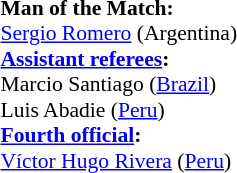<table width=50% style="font-size: 90%">
<tr>
<td><br><strong>Man of the Match:</strong>
<br><a href='#'>Sergio Romero</a> (Argentina)<br><strong><a href='#'>Assistant referees</a>:</strong>
<br>Marcio Santiago (<a href='#'>Brazil</a>)
<br>Luis Abadie (<a href='#'>Peru</a>)
<br><strong><a href='#'>Fourth official</a>:</strong>
<br><a href='#'>Víctor Hugo Rivera</a> (<a href='#'>Peru</a>)</td>
</tr>
</table>
